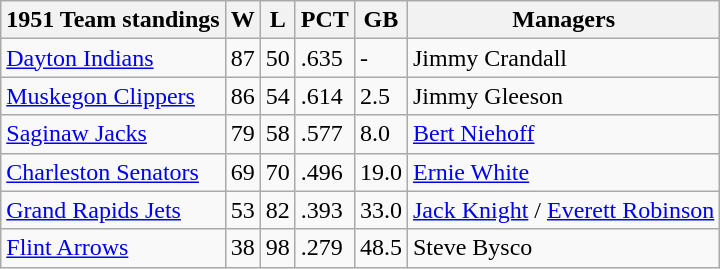<table class="wikitable">
<tr>
<th>1951 Team standings</th>
<th>W</th>
<th>L</th>
<th>PCT</th>
<th>GB</th>
<th>Managers</th>
</tr>
<tr>
<td><a href='#'>Dayton Indians</a></td>
<td>87</td>
<td>50</td>
<td>.635</td>
<td>-</td>
<td>Jimmy Crandall</td>
</tr>
<tr>
<td><a href='#'>Muskegon Clippers</a></td>
<td>86</td>
<td>54</td>
<td>.614</td>
<td>2.5</td>
<td>Jimmy Gleeson</td>
</tr>
<tr>
<td><a href='#'>Saginaw Jacks</a></td>
<td>79</td>
<td>58</td>
<td>.577</td>
<td>8.0</td>
<td><a href='#'>Bert Niehoff</a></td>
</tr>
<tr>
<td><a href='#'>Charleston Senators</a></td>
<td>69</td>
<td>70</td>
<td>.496</td>
<td>19.0</td>
<td><a href='#'>Ernie White</a></td>
</tr>
<tr>
<td><a href='#'>Grand Rapids Jets</a></td>
<td>53</td>
<td>82</td>
<td>.393</td>
<td>33.0</td>
<td><a href='#'>Jack Knight</a> / <a href='#'>Everett Robinson</a></td>
</tr>
<tr>
<td><a href='#'>Flint Arrows</a></td>
<td>38</td>
<td>98</td>
<td>.279</td>
<td>48.5</td>
<td>Steve Bysco</td>
</tr>
</table>
